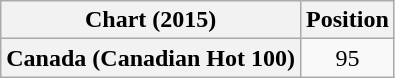<table class="wikitable plainrowheaders" style="text-align:center">
<tr>
<th scope="col">Chart (2015)</th>
<th scope="col">Position</th>
</tr>
<tr>
<th scope="row">Canada (Canadian Hot 100)</th>
<td>95</td>
</tr>
</table>
